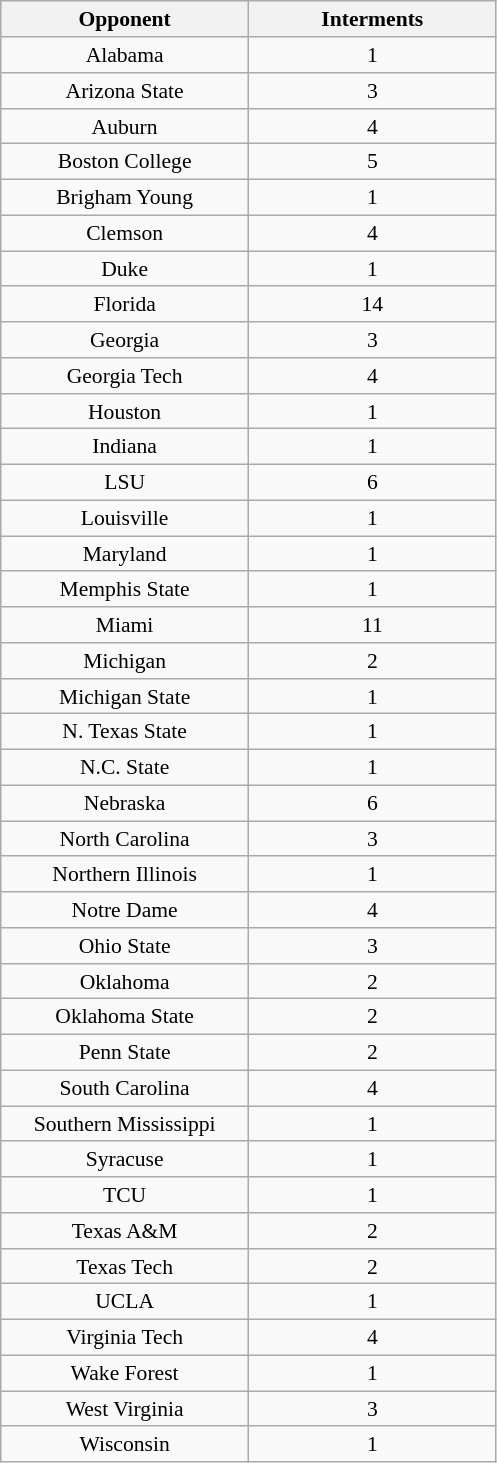<table class="wikitable sortable" style="font-size: 90%; text-align:center; float:left; margin-right:1em;">
<tr>
<th style="width:11em">Opponent</th>
<th style="width:11em">Interments</th>
</tr>
<tr>
<td>Alabama</td>
<td>1</td>
</tr>
<tr>
<td>Arizona State</td>
<td>3</td>
</tr>
<tr>
<td>Auburn</td>
<td>4</td>
</tr>
<tr>
<td>Boston College</td>
<td>5</td>
</tr>
<tr>
<td>Brigham Young</td>
<td>1</td>
</tr>
<tr>
<td>Clemson</td>
<td>4</td>
</tr>
<tr>
<td>Duke</td>
<td>1</td>
</tr>
<tr>
<td>Florida</td>
<td>14</td>
</tr>
<tr>
<td>Georgia</td>
<td>3</td>
</tr>
<tr>
<td>Georgia Tech</td>
<td>4</td>
</tr>
<tr>
<td>Houston</td>
<td>1</td>
</tr>
<tr>
<td>Indiana</td>
<td>1</td>
</tr>
<tr>
<td>LSU</td>
<td>6</td>
</tr>
<tr>
<td>Louisville</td>
<td>1</td>
</tr>
<tr>
<td>Maryland</td>
<td>1</td>
</tr>
<tr>
<td>Memphis State</td>
<td>1</td>
</tr>
<tr>
<td>Miami</td>
<td>11</td>
</tr>
<tr>
<td>Michigan</td>
<td>2</td>
</tr>
<tr>
<td>Michigan State</td>
<td>1</td>
</tr>
<tr>
<td>N. Texas State</td>
<td>1</td>
</tr>
<tr>
<td>N.C. State</td>
<td>1</td>
</tr>
<tr>
<td>Nebraska</td>
<td>6</td>
</tr>
<tr>
<td>North Carolina</td>
<td>3</td>
</tr>
<tr>
<td>Northern Illinois</td>
<td>1</td>
</tr>
<tr>
<td>Notre Dame</td>
<td>4</td>
</tr>
<tr>
<td>Ohio State</td>
<td>3</td>
</tr>
<tr>
<td>Oklahoma</td>
<td>2</td>
</tr>
<tr>
<td>Oklahoma State</td>
<td>2</td>
</tr>
<tr>
<td>Penn State</td>
<td>2</td>
</tr>
<tr>
<td>South Carolina</td>
<td>4</td>
</tr>
<tr>
<td>Southern Mississippi</td>
<td>1</td>
</tr>
<tr>
<td>Syracuse</td>
<td>1</td>
</tr>
<tr>
<td>TCU</td>
<td>1</td>
</tr>
<tr>
<td>Texas A&M</td>
<td>2</td>
</tr>
<tr>
<td>Texas Tech</td>
<td>2</td>
</tr>
<tr>
<td>UCLA</td>
<td>1</td>
</tr>
<tr>
<td>Virginia Tech</td>
<td>4</td>
</tr>
<tr>
<td>Wake Forest</td>
<td>1</td>
</tr>
<tr>
<td>West Virginia</td>
<td>3</td>
</tr>
<tr>
<td>Wisconsin</td>
<td>1</td>
</tr>
</table>
